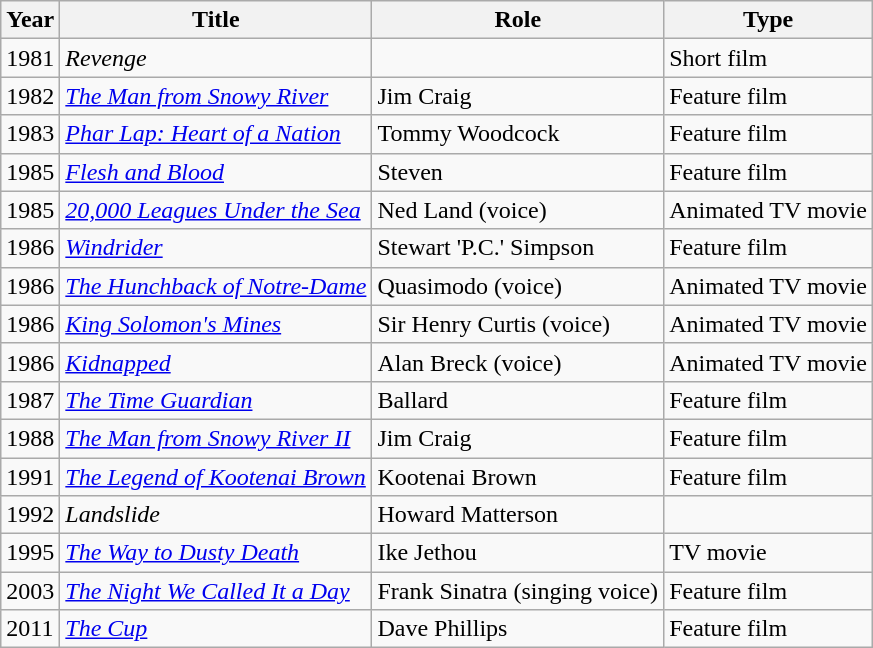<table class="wikitable sortable">
<tr>
<th>Year</th>
<th>Title</th>
<th>Role</th>
<th>Type</th>
</tr>
<tr>
<td>1981</td>
<td><em>Revenge</em></td>
<td></td>
<td>Short film</td>
</tr>
<tr>
<td>1982</td>
<td data-sort-value="Man from Snowy River, The"><em><a href='#'>The Man from Snowy River</a></em></td>
<td>Jim Craig</td>
<td>Feature film</td>
</tr>
<tr>
<td>1983</td>
<td><em><a href='#'>Phar Lap: Heart of a Nation</a></em></td>
<td>Tommy Woodcock</td>
<td>Feature film</td>
</tr>
<tr>
<td>1985</td>
<td><em><a href='#'>Flesh and Blood</a></em></td>
<td>Steven</td>
<td>Feature film</td>
</tr>
<tr>
<td>1985</td>
<td><em><a href='#'>20,000 Leagues Under the Sea</a></em></td>
<td>Ned Land (voice)</td>
<td>Animated TV movie</td>
</tr>
<tr>
<td>1986</td>
<td><em><a href='#'>Windrider</a></em></td>
<td>Stewart 'P.C.' Simpson</td>
<td>Feature film</td>
</tr>
<tr>
<td>1986</td>
<td data-sort-value="Hunchback of Notre-Dame, The"><em><a href='#'>The Hunchback of Notre-Dame</a></em></td>
<td>Quasimodo (voice)</td>
<td>Animated TV movie</td>
</tr>
<tr>
<td>1986</td>
<td><em><a href='#'>King Solomon's Mines</a></em></td>
<td>Sir Henry Curtis (voice)</td>
<td>Animated TV movie</td>
</tr>
<tr>
<td>1986</td>
<td><em><a href='#'>Kidnapped</a></em></td>
<td>Alan Breck (voice)</td>
<td>Animated TV movie</td>
</tr>
<tr>
<td>1987</td>
<td data-sort-value="Time Guardian, The"><em><a href='#'>The Time Guardian</a></em></td>
<td>Ballard</td>
<td>Feature film</td>
</tr>
<tr>
<td>1988</td>
<td data-sort-value="Man from Snowy River II, The"><em><a href='#'>The Man from Snowy River II</a></em></td>
<td>Jim Craig</td>
<td>Feature film</td>
</tr>
<tr>
<td>1991</td>
<td data-sort-value="Legend of Kootenai Brown, The"><em><a href='#'>The Legend of Kootenai Brown</a></em></td>
<td>Kootenai Brown</td>
<td>Feature film</td>
</tr>
<tr>
<td>1992</td>
<td><em>Landslide</em></td>
<td>Howard Matterson</td>
<td></td>
</tr>
<tr>
<td>1995</td>
<td data-sort-value="Way to Dusty Death, The"><em><a href='#'>The Way to Dusty Death</a></em></td>
<td>Ike Jethou</td>
<td>TV movie</td>
</tr>
<tr>
<td>2003</td>
<td data-sort-value="Night We Called It a Day, The"><em><a href='#'>The Night We Called It a Day</a></em></td>
<td>Frank Sinatra (singing voice)</td>
<td>Feature film</td>
</tr>
<tr>
<td>2011</td>
<td data-sort-value="Cup, The"><em><a href='#'>The Cup</a></em></td>
<td>Dave Phillips</td>
<td>Feature film</td>
</tr>
</table>
